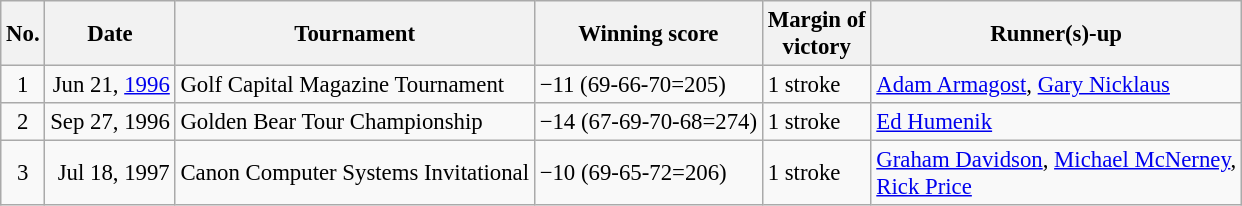<table class="wikitable" style="font-size:95%;">
<tr>
<th>No.</th>
<th>Date</th>
<th>Tournament</th>
<th>Winning score</th>
<th>Margin of<br>victory</th>
<th>Runner(s)-up</th>
</tr>
<tr>
<td align=center>1</td>
<td align=right>Jun 21, <a href='#'>1996</a></td>
<td>Golf Capital Magazine Tournament</td>
<td>−11 (69-66-70=205)</td>
<td>1 stroke</td>
<td> <a href='#'>Adam Armagost</a>,  <a href='#'>Gary Nicklaus</a></td>
</tr>
<tr>
<td align=center>2</td>
<td align=right>Sep 27, 1996</td>
<td>Golden Bear Tour Championship</td>
<td>−14 (67-69-70-68=274)</td>
<td>1 stroke</td>
<td> <a href='#'>Ed Humenik</a></td>
</tr>
<tr>
<td align=center>3</td>
<td align=right>Jul 18, 1997</td>
<td>Canon Computer Systems Invitational</td>
<td>−10 (69-65-72=206)</td>
<td>1 stroke</td>
<td> <a href='#'>Graham Davidson</a>,  <a href='#'>Michael McNerney</a>,<br> <a href='#'>Rick Price</a></td>
</tr>
</table>
